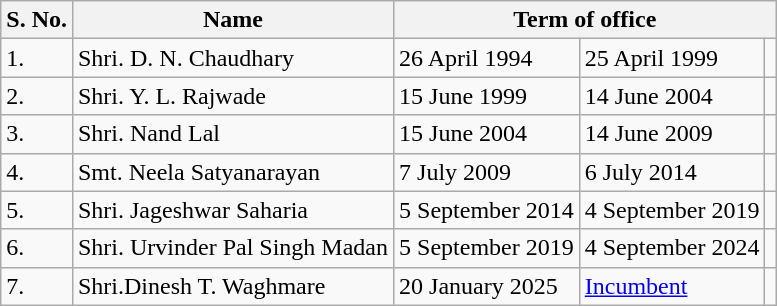<table class="wikitable" ;">
<tr>
<th>S. No.</th>
<th>Name</th>
<th colspan="3">Term of office</th>
</tr>
<tr>
<td>1.</td>
<td>Shri. D. N. Chaudhary</td>
<td>26 April 1994</td>
<td>25 April 1999</td>
<td></td>
</tr>
<tr>
<td>2.</td>
<td>Shri. Y. L. Rajwade</td>
<td>15 June 1999</td>
<td>14 June 2004</td>
<td></td>
</tr>
<tr>
<td>3.</td>
<td>Shri. Nand Lal</td>
<td>15 June 2004</td>
<td>14 June 2009</td>
<td></td>
</tr>
<tr>
<td>4.</td>
<td>Smt. Neela Satyanarayan</td>
<td>7 July 2009</td>
<td>6 July 2014</td>
<td></td>
</tr>
<tr>
<td>5.</td>
<td>Shri. Jageshwar Saharia</td>
<td>5 September 2014</td>
<td>4 September 2019</td>
<td></td>
</tr>
<tr>
<td>6.</td>
<td>Shri. Urvinder Pal Singh Madan</td>
<td>5 September 2019</td>
<td>4 September 2024</td>
<td></td>
</tr>
<tr>
<td>7.</td>
<td>Shri.Dinesh T. Waghmare</td>
<td>20 January 2025</td>
<td><a href='#'>Incumbent</a></td>
<td></td>
</tr>
</table>
